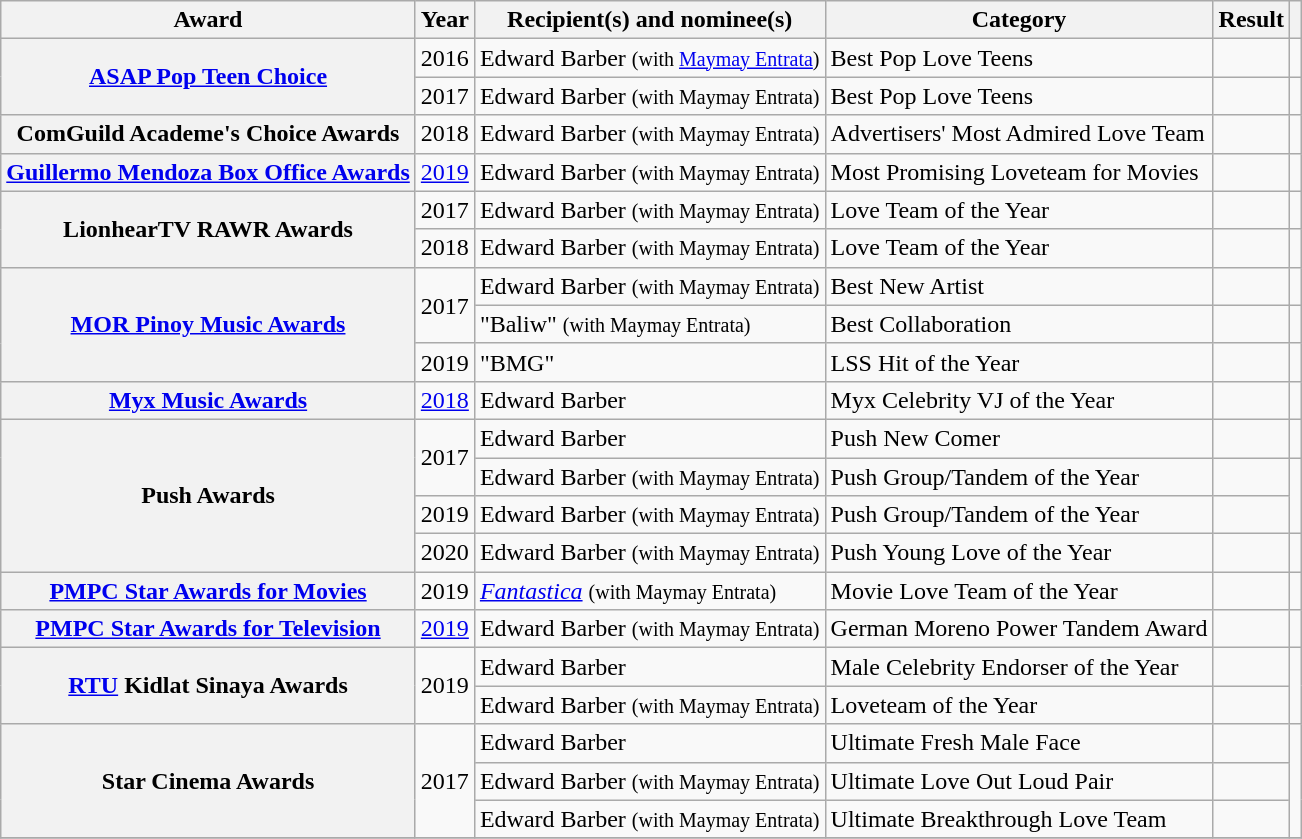<table class="wikitable sortable plainrowheaders">
<tr>
<th scope="col">Award</th>
<th scope="col">Year</th>
<th scope="col">Recipient(s) and nominee(s)</th>
<th scope="col">Category</th>
<th scope="col">Result</th>
<th scope="col" class="unsortable"></th>
</tr>
<tr>
<th rowspan="2" scope="row"><a href='#'>ASAP Pop Teen Choice</a></th>
<td>2016</td>
<td>Edward Barber <small>(with <a href='#'>Maymay Entrata</a>)</small></td>
<td>Best Pop Love Teens</td>
<td></td>
<td style="text-align:center;"></td>
</tr>
<tr>
<td>2017</td>
<td>Edward Barber <small>(with Maymay Entrata)</small></td>
<td>Best Pop Love Teens</td>
<td></td>
<td style="text-align:center;"></td>
</tr>
<tr>
<th scope="row">ComGuild Academe's Choice Awards</th>
<td>2018</td>
<td>Edward Barber <small>(with Maymay Entrata)</small></td>
<td>Advertisers' Most Admired Love Team</td>
<td></td>
<td style="text-align:center;"></td>
</tr>
<tr>
<th scope="row"><a href='#'>Guillermo Mendoza Box Office Awards</a></th>
<td><a href='#'>2019</a></td>
<td>Edward Barber <small>(with Maymay Entrata)</small></td>
<td>Most Promising Loveteam for Movies</td>
<td></td>
<td style="text-align:center;"></td>
</tr>
<tr>
<th rowspan="2" scope="row">LionhearTV RAWR Awards</th>
<td>2017</td>
<td>Edward Barber <small>(with Maymay Entrata)</small></td>
<td>Love Team of the Year</td>
<td></td>
<td style="text-align:center;"></td>
</tr>
<tr>
<td>2018</td>
<td>Edward Barber <small>(with Maymay Entrata)</small></td>
<td>Love Team of the Year</td>
<td></td>
<td style="text-align:center;"></td>
</tr>
<tr>
<th rowspan="3" scope="row"><a href='#'>MOR Pinoy Music Awards</a></th>
<td rowspan="2">2017</td>
<td>Edward Barber <small>(with Maymay Entrata)</small></td>
<td>Best New Artist</td>
<td></td>
<td style="text-align:center;"></td>
</tr>
<tr>
<td>"Baliw" <small>(with Maymay Entrata)</small></td>
<td>Best Collaboration</td>
<td></td>
<td style="text-align:center;"></td>
</tr>
<tr>
<td>2019</td>
<td>"BMG"</td>
<td>LSS Hit of the Year</td>
<td></td>
<td style="text-align:center;"></td>
</tr>
<tr>
<th scope="row"><a href='#'>Myx Music Awards</a></th>
<td><a href='#'>2018</a></td>
<td>Edward Barber</td>
<td>Myx Celebrity VJ of the Year</td>
<td></td>
<td style="text-align:center;"></td>
</tr>
<tr>
<th rowspan="4" scope="row">Push Awards</th>
<td rowspan="2">2017</td>
<td>Edward Barber</td>
<td>Push New Comer</td>
<td></td>
<td style="text-align:center;"></td>
</tr>
<tr>
<td>Edward Barber <small>(with Maymay Entrata)</small></td>
<td>Push Group/Tandem of the Year</td>
<td></td>
<td rowspan="2" scope="row" style="text-align:center;"></td>
</tr>
<tr>
<td>2019</td>
<td>Edward Barber <small>(with Maymay Entrata)</small></td>
<td>Push Group/Tandem of the Year</td>
<td></td>
</tr>
<tr>
<td>2020</td>
<td>Edward Barber <small>(with Maymay Entrata)</small></td>
<td>Push Young Love of the Year</td>
<td></td>
<td scope="row" style="text-align:center;"></td>
</tr>
<tr>
<th scope="row"><a href='#'>PMPC Star Awards for Movies</a></th>
<td>2019</td>
<td><em><a href='#'>Fantastica</a></em> <small>(with Maymay Entrata)</small></td>
<td>Movie Love Team of the Year</td>
<td></td>
<td style="text-align:center;"></td>
</tr>
<tr>
<th scope="row"><a href='#'>PMPC Star Awards for Television</a></th>
<td><a href='#'>2019</a></td>
<td>Edward Barber <small>(with Maymay Entrata)</small></td>
<td>German Moreno Power Tandem Award</td>
<td></td>
<td style="text-align:center;"></td>
</tr>
<tr>
<th rowspan="2" scope="row"><a href='#'>RTU</a> Kidlat Sinaya Awards</th>
<td rowspan="2">2019</td>
<td>Edward Barber</td>
<td>Male Celebrity Endorser of the Year</td>
<td></td>
<td rowspan="2" scope="row" style="text-align:center;"></td>
</tr>
<tr>
<td>Edward Barber <small>(with Maymay Entrata)</small></td>
<td>Loveteam of the Year</td>
<td></td>
</tr>
<tr>
<th rowspan="3" scope="row">Star Cinema Awards</th>
<td rowspan="3">2017</td>
<td>Edward Barber</td>
<td>Ultimate Fresh Male Face</td>
<td></td>
<td rowspan="3" scope="row" style="text-align:center;"></td>
</tr>
<tr>
<td>Edward Barber <small>(with Maymay Entrata)</small></td>
<td>Ultimate Love Out Loud Pair</td>
<td></td>
</tr>
<tr>
<td>Edward Barber <small>(with Maymay Entrata)</small></td>
<td>Ultimate Breakthrough Love Team</td>
<td></td>
</tr>
<tr>
</tr>
</table>
